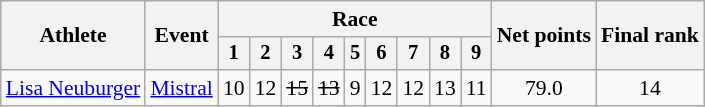<table class="wikitable" style="font-size:90%">
<tr>
<th rowspan=2>Athlete</th>
<th rowspan=2>Event</th>
<th colspan=9>Race</th>
<th rowspan=2>Net points</th>
<th rowspan=2>Final rank</th>
</tr>
<tr style="font-size:95%">
<th>1</th>
<th>2</th>
<th>3</th>
<th>4</th>
<th>5</th>
<th>6</th>
<th>7</th>
<th>8</th>
<th>9</th>
</tr>
<tr align=center>
<td align=left><a href='#'>Lisa Neuburger</a></td>
<td align=left><a href='#'>Mistral</a></td>
<td>10</td>
<td>12</td>
<td><s>15</s></td>
<td><s>13</s></td>
<td>9</td>
<td>12</td>
<td>12</td>
<td>13</td>
<td>11</td>
<td>79.0</td>
<td>14</td>
</tr>
</table>
